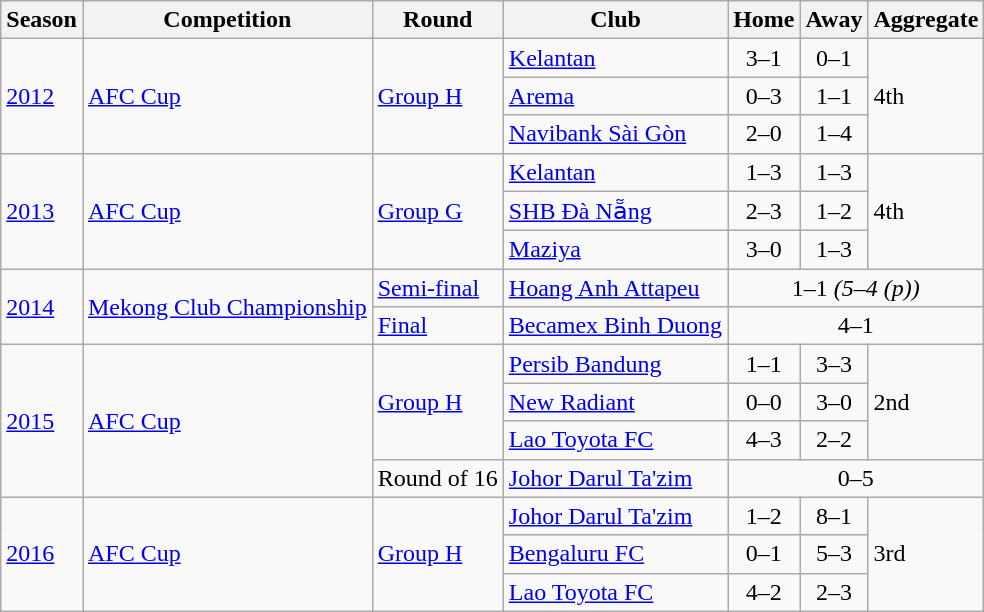<table class="wikitable">
<tr>
<th>Season</th>
<th>Competition</th>
<th>Round</th>
<th>Club</th>
<th>Home</th>
<th>Away</th>
<th>Aggregate</th>
</tr>
<tr>
<td rowspan="3"><a href='#'>2012</a></td>
<td rowspan="3"><a href='#'>AFC Cup</a></td>
<td rowspan="3"><a href='#'>Group H</a></td>
<td> <a href='#'>Kelantan</a></td>
<td style="text-align:center;">3–1</td>
<td style="text-align:center;">0–1</td>
<td rowspan="3">4th</td>
</tr>
<tr>
<td> <a href='#'>Arema</a></td>
<td style="text-align:center;">0–3</td>
<td style="text-align:center;">1–1</td>
</tr>
<tr>
<td> <a href='#'>Navibank Sài Gòn</a></td>
<td style="text-align:center;">2–0</td>
<td style="text-align:center;">1–4</td>
</tr>
<tr>
<td rowspan="3"><a href='#'>2013</a></td>
<td rowspan="3"><a href='#'>AFC Cup</a></td>
<td rowspan="3"><a href='#'>Group G</a></td>
<td> <a href='#'>Kelantan</a></td>
<td style="text-align:center;">1–3</td>
<td style="text-align:center;">1–3</td>
<td rowspan="3">4th</td>
</tr>
<tr>
<td> <a href='#'>SHB Đà Nẵng</a></td>
<td style="text-align:center;">2–3</td>
<td style="text-align:center;">1–2</td>
</tr>
<tr>
<td> <a href='#'>Maziya</a></td>
<td style="text-align:center;">3–0</td>
<td style="text-align:center;">1–3</td>
</tr>
<tr>
<td rowspan="2"><a href='#'>2014</a></td>
<td rowspan="2"><a href='#'>Mekong Club Championship</a></td>
<td><a href='#'>Semi-final</a></td>
<td> <a href='#'>Hoang Anh Attapeu</a></td>
<td colspan=3; style="text-align:center;">1–1 <em>(5–4 (p))</em></td>
</tr>
<tr>
<td><a href='#'>Final</a></td>
<td>  <a href='#'>Becamex Binh Duong</a></td>
<td colspan=3; style="text-align:center;">4–1</td>
</tr>
<tr>
<td rowspan="4"><a href='#'>2015</a></td>
<td rowspan="4"><a href='#'>AFC Cup</a></td>
<td rowspan="3"><a href='#'>Group H</a></td>
<td> <a href='#'>Persib Bandung</a></td>
<td style="text-align:center;">1–1</td>
<td style="text-align:center;">3–3</td>
<td rowspan="3">2nd</td>
</tr>
<tr>
<td> <a href='#'>New Radiant</a></td>
<td style="text-align:center;">0–0</td>
<td style="text-align:center;">3–0</td>
</tr>
<tr>
<td> <a href='#'>Lao Toyota FC</a></td>
<td style="text-align:center;">4–3</td>
<td style="text-align:center;">2–2</td>
</tr>
<tr>
<td>Round of 16</td>
<td> <a href='#'>Johor Darul Ta'zim</a></td>
<td colspan=3; style="text-align:center;">0–5</td>
</tr>
<tr>
<td rowspan="3"><a href='#'>2016</a></td>
<td rowspan="3"><a href='#'>AFC Cup</a></td>
<td rowspan="3"><a href='#'>Group H</a></td>
<td> <a href='#'>Johor Darul Ta'zim</a></td>
<td style="text-align:center;">1–2</td>
<td style="text-align:center;">8–1</td>
<td rowspan="3">3rd</td>
</tr>
<tr>
<td> <a href='#'>Bengaluru FC</a></td>
<td style="text-align:center;">0–1</td>
<td style="text-align:center;">5–3</td>
</tr>
<tr>
<td> <a href='#'>Lao Toyota FC</a></td>
<td style="text-align:center;">4–2</td>
<td style="text-align:center;">2–3</td>
</tr>
</table>
